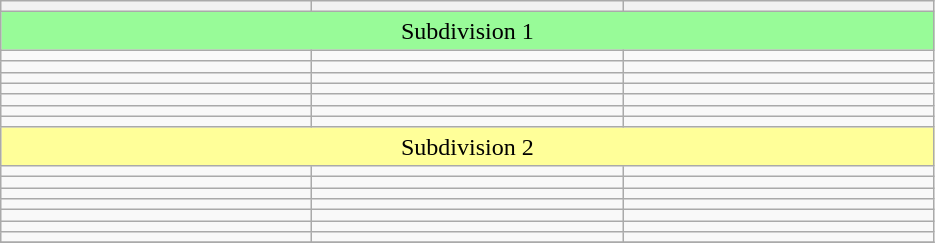<table class="wikitable">
<tr>
<th ! scope="col" style="width:200px;"></th>
<th ! scope="col" style="width:200px;"></th>
<th ! scope="col" style="width:200px;"></th>
</tr>
<tr bgcolor=98FB98>
<td colspan=3 align=center>Subdivision 1</td>
</tr>
<tr>
<td></td>
<td></td>
<td></td>
</tr>
<tr>
<td></td>
<td></td>
<td></td>
</tr>
<tr>
<td></td>
<td></td>
<td></td>
</tr>
<tr>
<td></td>
<td></td>
<td></td>
</tr>
<tr>
<td></td>
<td></td>
<td></td>
</tr>
<tr>
<td></td>
<td></td>
<td></td>
</tr>
<tr>
<td></td>
<td></td>
<td></td>
</tr>
<tr bgcolor=FFFF99>
<td colspan=3 align=center>Subdivision 2</td>
</tr>
<tr>
<td></td>
<td></td>
<td></td>
</tr>
<tr>
<td></td>
<td></td>
<td></td>
</tr>
<tr>
<td></td>
<td></td>
<td></td>
</tr>
<tr>
<td></td>
<td></td>
<td></td>
</tr>
<tr>
<td></td>
<td></td>
<td></td>
</tr>
<tr>
<td></td>
<td></td>
<td></td>
</tr>
<tr>
<td></td>
<td></td>
<td></td>
</tr>
<tr>
</tr>
</table>
